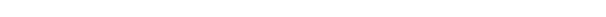<table style="width:40em; text-align:center;">
<tr style="color:white;">
<td style="background:"><strong>53</strong></td>
<td style="background:"><strong>2</strong></td>
<td style="background:"><strong>45</strong></td>
</tr>
</table>
